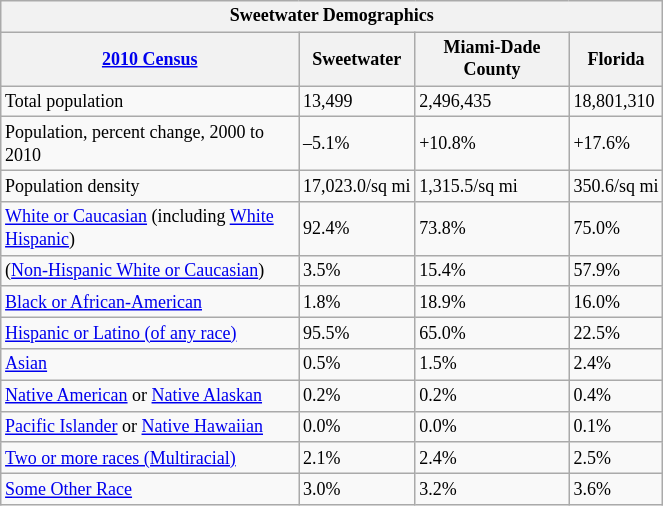<table class="wikitable" style="float: left; margin-right: 2em; width: 35%; font-size: 75%;">
<tr>
<th colspan=4>Sweetwater Demographics</th>
</tr>
<tr>
<th><a href='#'>2010 Census</a></th>
<th>Sweetwater</th>
<th>Miami-Dade County</th>
<th>Florida</th>
</tr>
<tr>
<td>Total population</td>
<td>13,499</td>
<td>2,496,435</td>
<td>18,801,310</td>
</tr>
<tr>
<td>Population, percent change, 2000 to 2010</td>
<td>–5.1%</td>
<td>+10.8%</td>
<td>+17.6%</td>
</tr>
<tr>
<td>Population density</td>
<td>17,023.0/sq mi</td>
<td>1,315.5/sq mi</td>
<td>350.6/sq mi</td>
</tr>
<tr>
<td><a href='#'>White or Caucasian</a> (including <a href='#'>White Hispanic</a>)</td>
<td>92.4%</td>
<td>73.8%</td>
<td>75.0%</td>
</tr>
<tr>
<td>(<a href='#'>Non-Hispanic White or Caucasian</a>)</td>
<td>3.5%</td>
<td>15.4%</td>
<td>57.9%</td>
</tr>
<tr>
<td><a href='#'>Black or African-American</a></td>
<td>1.8%</td>
<td>18.9%</td>
<td>16.0%</td>
</tr>
<tr>
<td><a href='#'>Hispanic or Latino (of any race)</a></td>
<td>95.5%</td>
<td>65.0%</td>
<td>22.5%</td>
</tr>
<tr>
<td><a href='#'>Asian</a></td>
<td>0.5%</td>
<td>1.5%</td>
<td>2.4%</td>
</tr>
<tr>
<td><a href='#'>Native American</a> or <a href='#'>Native Alaskan</a></td>
<td>0.2%</td>
<td>0.2%</td>
<td>0.4%</td>
</tr>
<tr>
<td><a href='#'>Pacific Islander</a> or <a href='#'>Native Hawaiian</a></td>
<td>0.0%</td>
<td>0.0%</td>
<td>0.1%</td>
</tr>
<tr>
<td><a href='#'>Two or more races (Multiracial)</a></td>
<td>2.1%</td>
<td>2.4%</td>
<td>2.5%</td>
</tr>
<tr>
<td><a href='#'>Some Other Race</a></td>
<td>3.0%</td>
<td>3.2%</td>
<td>3.6%</td>
</tr>
</table>
